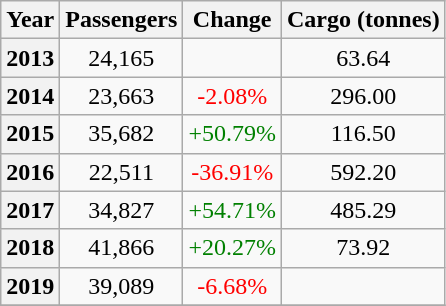<table class="wikitable sortable" style="text-align:center;">
<tr>
<th>Year</th>
<th>Passengers</th>
<th>Change</th>
<th>Cargo (tonnes)</th>
</tr>
<tr>
<th>2013</th>
<td>24,165</td>
<td style="color:green"></td>
<td>63.64</td>
</tr>
<tr>
<th>2014</th>
<td>23,663</td>
<td style="color:red">-2.08%</td>
<td>296.00</td>
</tr>
<tr>
<th>2015</th>
<td>35,682</td>
<td style="color:green">+50.79%</td>
<td>116.50</td>
</tr>
<tr>
<th>2016</th>
<td>22,511</td>
<td style="color:red">-36.91%</td>
<td>592.20</td>
</tr>
<tr>
<th>2017</th>
<td>34,827</td>
<td style="color:green">+54.71%</td>
<td>485.29</td>
</tr>
<tr>
<th>2018</th>
<td>41,866</td>
<td style="color:green">+20.27%</td>
<td>73.92</td>
</tr>
<tr>
<th>2019</th>
<td>39,089</td>
<td style="color:red">-6.68%</td>
<td></td>
</tr>
<tr>
</tr>
</table>
